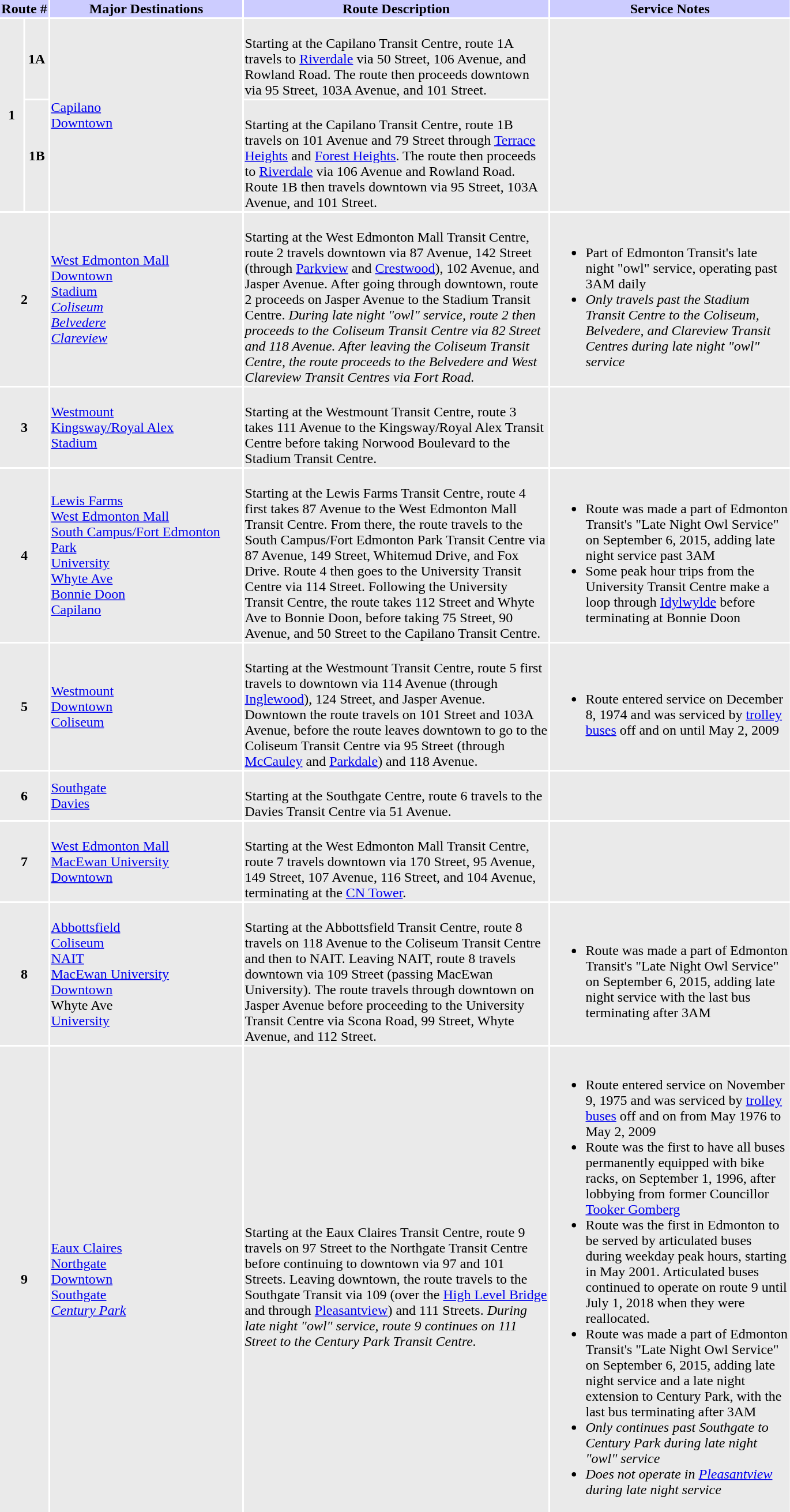<table>
<tr>
<th width="25"></th>
<td width="25"></td>
<td width="220"></td>
<td width="350"></td>
<td width="275"></td>
</tr>
<tr bgcolor="#ccccff">
<td colspan="2" align="center"><strong>Route #</strong></td>
<td align="center"><strong>Major Destinations</strong></td>
<td align="center"><strong>Route Description</strong></td>
<td align="center"><strong>Service Notes</strong></td>
</tr>
<tr bgcolor="#eaeaea">
<td rowspan="2" align="center"><strong>1</strong></td>
<td align="center"><strong>1A</strong></td>
<td rowspan="2"><a href='#'>Capilano</a><br><a href='#'>Downtown</a></td>
<td><br>Starting at the Capilano Transit Centre, route 1A travels to <a href='#'>Riverdale</a> via 50 Street, 106 Avenue, and Rowland Road. The route then proceeds downtown via 95 Street, 103A Avenue, and 101 Street.</td>
<td rowspan="2"></td>
</tr>
<tr bgcolor="#eaeaea">
<td align="center"><strong>1B</strong></td>
<td><br>Starting at the Capilano Transit Centre, route 1B travels on 101 Avenue and 79 Street through <a href='#'>Terrace Heights</a> and <a href='#'>Forest Heights</a>. The route then proceeds to <a href='#'>Riverdale</a> via 106 Avenue and Rowland Road. Route 1B then travels downtown via 95 Street, 103A Avenue, and 101 Street.</td>
</tr>
<tr bgcolor="#eaeaea">
<td colspan="2" align="center"><strong>2</strong></td>
<td><a href='#'>West Edmonton Mall</a><br><a href='#'>Downtown</a><br><a href='#'>Stadium</a><br><em><a href='#'>Coliseum</a><br><a href='#'>Belvedere</a><br><a href='#'>Clareview</a></em></td>
<td><br>Starting at the West Edmonton Mall Transit Centre, route 2 travels downtown via 87 Avenue, 142 Street (through <a href='#'>Parkview</a> and <a href='#'>Crestwood</a>), 102 Avenue, and Jasper Avenue. After going through downtown, route 2 proceeds on Jasper Avenue to the Stadium Transit Centre. <em>During late night "owl" service, route 2 then proceeds to the Coliseum Transit Centre via 82 Street and 118 Avenue. After leaving the Coliseum Transit Centre, the route proceeds to the Belvedere and West Clareview Transit Centres via Fort Road.</em></td>
<td><br><ul><li>Part of Edmonton Transit's late night "owl" service, operating past 3AM daily</li><li><em>Only travels past the Stadium Transit Centre to the Coliseum, Belvedere, and Clareview Transit Centres during late night "owl" service</em></li></ul></td>
</tr>
<tr bgcolor="#eaeaea">
<td colspan="2" align="center"><strong>3</strong></td>
<td><a href='#'>Westmount</a><br><a href='#'>Kingsway/Royal Alex</a><br><a href='#'>Stadium</a></td>
<td><br>Starting at the Westmount Transit Centre, route 3 takes 111 Avenue to the Kingsway/Royal Alex Transit Centre before taking Norwood Boulevard to the Stadium Transit Centre.</td>
<td></td>
</tr>
<tr bgcolor="#eaeaea">
<td colspan="2" align="center"><strong>4</strong></td>
<td><a href='#'>Lewis Farms</a><br><a href='#'>West Edmonton Mall</a><br><a href='#'>South Campus/Fort Edmonton Park</a><br><a href='#'>University</a><br><a href='#'>Whyte Ave</a><br><a href='#'>Bonnie Doon</a><br><a href='#'>Capilano</a></td>
<td><br>Starting at the Lewis Farms Transit Centre, route 4 first takes 87 Avenue to the West Edmonton Mall Transit Centre. From there, the route travels to the South Campus/Fort Edmonton Park Transit Centre via 87 Avenue, 149 Street, Whitemud Drive, and Fox Drive. Route 4 then goes to the University Transit Centre via 114 Street. Following the University Transit Centre, the route takes 112 Street and Whyte Ave to Bonnie Doon, before taking 75 Street, 90 Avenue, and 50 Street to the Capilano Transit Centre.</td>
<td><br><ul><li>Route was made a part of Edmonton Transit's "Late Night Owl Service" on September 6, 2015, adding late night service past 3AM</li><li>Some peak hour trips from the University Transit Centre make a loop through <a href='#'>Idylwylde</a> before terminating at Bonnie Doon</li></ul></td>
</tr>
<tr bgcolor="#eaeaea">
<td colspan="2" align="center"><strong>5</strong></td>
<td><a href='#'>Westmount</a><br><a href='#'>Downtown</a><br><a href='#'>Coliseum</a></td>
<td><br>Starting at the Westmount Transit Centre, route 5 first travels to downtown via 114 Avenue (through <a href='#'>Inglewood</a>), 124 Street, and Jasper Avenue. Downtown the route travels on 101 Street and 103A Avenue, before the route leaves downtown to go to the Coliseum Transit Centre via 95 Street (through <a href='#'>McCauley</a> and <a href='#'>Parkdale</a>) and 118 Avenue.</td>
<td><br><ul><li>Route entered service on December 8, 1974 and was serviced by <a href='#'>trolley buses</a> off and on until May 2, 2009</li></ul></td>
</tr>
<tr bgcolor="#eaeaea">
<td colspan="2" align="center"><strong>6</strong></td>
<td><a href='#'>Southgate</a><br><a href='#'>Davies</a></td>
<td><br>Starting at the Southgate Centre, route 6 travels to the Davies Transit Centre via 51 Avenue.</td>
<td></td>
</tr>
<tr bgcolor="#eaeaea">
<td colspan="2" align="center"><strong>7</strong></td>
<td><a href='#'>West Edmonton Mall</a><br><a href='#'>MacEwan University</a><br><a href='#'>Downtown</a></td>
<td><br>Starting at the West Edmonton Mall Transit Centre, route 7 travels downtown via 170 Street, 95 Avenue, 149 Street, 107 Avenue, 116 Street, and 104 Avenue, terminating at the <a href='#'>CN Tower</a>.</td>
<td></td>
</tr>
<tr bgcolor="#eaeaea">
<td colspan="2" align="center"><strong>8</strong></td>
<td><a href='#'>Abbottsfield</a><br><a href='#'>Coliseum</a><br><a href='#'>NAIT</a><br><a href='#'>MacEwan University</a><br><a href='#'>Downtown</a><br>Whyte Ave<br><a href='#'>University</a></td>
<td><br>Starting at the Abbottsfield Transit Centre, route 8 travels on 118 Avenue to the Coliseum Transit Centre and then to NAIT. Leaving NAIT, route 8 travels downtown via 109 Street (passing MacEwan University). The route travels through downtown on Jasper Avenue before proceeding to the University Transit Centre via Scona Road, 99 Street, Whyte Avenue, and 112 Street.</td>
<td><br><ul><li>Route was made a part of Edmonton Transit's "Late Night Owl Service" on September 6, 2015, adding late night service with the last bus terminating after 3AM</li></ul></td>
</tr>
<tr bgcolor="#eaeaea">
<td colspan="2" align="center"><strong>9</strong></td>
<td><a href='#'>Eaux Claires</a><br><a href='#'>Northgate</a><br><a href='#'>Downtown</a><br><a href='#'>Southgate</a><br><em><a href='#'>Century Park</a></em></td>
<td><br>Starting at the Eaux Claires Transit Centre, route 9 travels on 97 Street to the Northgate Transit Centre before continuing to downtown via 97 and 101 Streets. Leaving downtown, the route travels to the Southgate Transit via 109 (over the <a href='#'>High Level Bridge</a> and through <a href='#'>Pleasantview</a>) and 111 Streets. <em>During late night "owl" service, route 9 continues on 111 Street to the Century Park Transit Centre.</em></td>
<td><br><ul><li>Route entered service on November 9, 1975 and was serviced by <a href='#'>trolley buses</a> off and on from May 1976 to May 2, 2009</li><li>Route was the first to have all buses permanently equipped with bike racks, on September 1, 1996, after lobbying from former Councillor <a href='#'>Tooker Gomberg</a></li><li>Route was the first in Edmonton to be served by articulated buses during weekday peak hours, starting in May 2001. Articulated buses continued to operate on route 9 until July 1, 2018 when they were reallocated.</li><li>Route was made a part of Edmonton Transit's "Late Night Owl Service" on September 6, 2015, adding late night service and a late night extension to Century Park, with the last bus terminating after 3AM</li><li><em>Only continues past Southgate to Century Park during late night "owl" service</em></li><li><em>Does not operate in <a href='#'>Pleasantview</a> during late night service</em></li></ul></td>
</tr>
</table>
